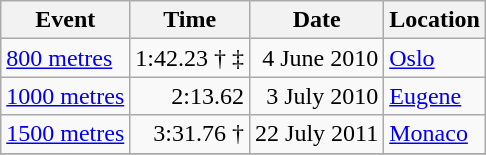<table class="wikitable" |]>
<tr>
<th>Event</th>
<th>Time</th>
<th>Date</th>
<th>Location</th>
</tr>
<tr>
<td><a href='#'>800 metres</a></td>
<td align=right>1:42.23 † ‡</td>
<td align=right>4 June 2010</td>
<td><a href='#'>Oslo</a></td>
</tr>
<tr>
<td><a href='#'>1000 metres</a></td>
<td align=right>2:13.62</td>
<td align=right>3 July 2010</td>
<td><a href='#'>Eugene</a></td>
</tr>
<tr>
<td><a href='#'>1500 metres</a></td>
<td align=right>3:31.76 †</td>
<td align=right>22 July 2011</td>
<td><a href='#'>Monaco</a></td>
</tr>
<tr>
</tr>
</table>
